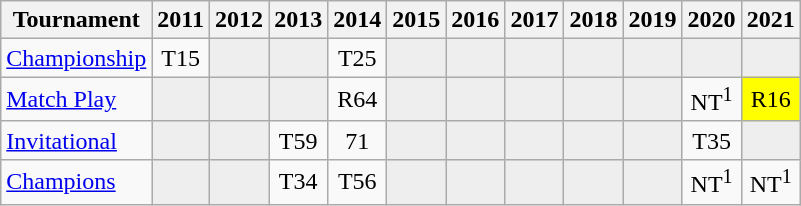<table class="wikitable" style="text-align:center;">
<tr>
<th>Tournament</th>
<th>2011</th>
<th>2012</th>
<th>2013</th>
<th>2014</th>
<th>2015</th>
<th>2016</th>
<th>2017</th>
<th>2018</th>
<th>2019</th>
<th>2020</th>
<th>2021</th>
</tr>
<tr>
<td align="left"><a href='#'>Championship</a></td>
<td>T15</td>
<td style="background:#eeeeee;"></td>
<td style="background:#eeeeee;"></td>
<td>T25</td>
<td style="background:#eeeeee;"></td>
<td style="background:#eeeeee;"></td>
<td style="background:#eeeeee;"></td>
<td style="background:#eeeeee;"></td>
<td style="background:#eeeeee;"></td>
<td style="background:#eeeeee;"></td>
<td style="background:#eeeeee;"></td>
</tr>
<tr>
<td align="left"><a href='#'>Match Play</a></td>
<td style="background:#eeeeee;"></td>
<td style="background:#eeeeee;"></td>
<td style="background:#eeeeee;"></td>
<td>R64</td>
<td style="background:#eeeeee;"></td>
<td style="background:#eeeeee;"></td>
<td style="background:#eeeeee;"></td>
<td style="background:#eeeeee;"></td>
<td style="background:#eeeeee;"></td>
<td>NT<sup>1</sup></td>
<td style="background:yellow;">R16</td>
</tr>
<tr>
<td align="left"><a href='#'>Invitational</a></td>
<td style="background:#eeeeee;"></td>
<td style="background:#eeeeee;"></td>
<td>T59</td>
<td>71</td>
<td style="background:#eeeeee;"></td>
<td style="background:#eeeeee;"></td>
<td style="background:#eeeeee;"></td>
<td style="background:#eeeeee;"></td>
<td style="background:#eeeeee;"></td>
<td>T35</td>
<td style="background:#eeeeee;"></td>
</tr>
<tr>
<td align="left"><a href='#'>Champions</a></td>
<td style="background:#eeeeee;"></td>
<td style="background:#eeeeee;"></td>
<td>T34</td>
<td>T56</td>
<td style="background:#eeeeee;"></td>
<td style="background:#eeeeee;"></td>
<td style="background:#eeeeee;"></td>
<td style="background:#eeeeee;"></td>
<td style="background:#eeeeee;"></td>
<td>NT<sup>1</sup></td>
<td>NT<sup>1</sup></td>
</tr>
</table>
